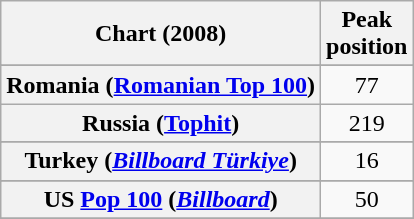<table class="wikitable sortable plainrowheaders">
<tr>
<th align="left">Chart (2008)</th>
<th align="left">Peak<br>position</th>
</tr>
<tr>
</tr>
<tr>
</tr>
<tr>
</tr>
<tr>
</tr>
<tr>
</tr>
<tr>
</tr>
<tr>
</tr>
<tr>
</tr>
<tr>
</tr>
<tr>
</tr>
<tr>
</tr>
<tr>
</tr>
<tr>
</tr>
<tr>
<th scope="row">Romania (<a href='#'>Romanian Top 100</a>)</th>
<td align="center">77</td>
</tr>
<tr>
<th scope="row">Russia (<a href='#'>Tophit</a>)</th>
<td align="center">219</td>
</tr>
<tr>
</tr>
<tr>
</tr>
<tr>
<th scope="row">Turkey (<em><a href='#'>Billboard Türkiye</a></em>)</th>
<td style="text-align:center;">16</td>
</tr>
<tr>
</tr>
<tr>
</tr>
<tr>
</tr>
<tr>
</tr>
<tr>
<th scope="row">US <a href='#'>Pop 100</a> (<em><a href='#'>Billboard</a></em>)</th>
<td align="center">50</td>
</tr>
<tr>
</tr>
</table>
